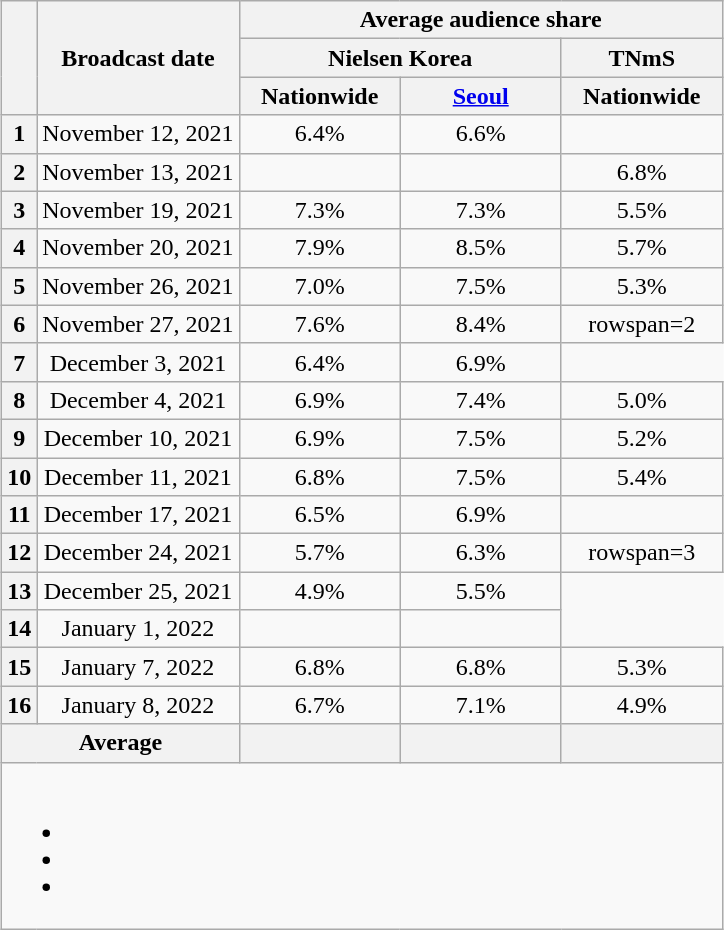<table class="wikitable" style="text-align:center; max-width:600px; margin-left: auto; margin-right: auto; border: none;">
<tr>
<th rowspan="3"></th>
<th rowspan="3">Broadcast date</th>
<th colspan="3">Average audience share</th>
</tr>
<tr>
<th colspan="2">Nielsen Korea</th>
<th>TNmS</th>
</tr>
<tr>
<th width="100">Nationwide</th>
<th width="100"><a href='#'>Seoul</a></th>
<th width="100">Nationwide</th>
</tr>
<tr>
<th>1</th>
<td>November 12, 2021</td>
<td>6.4% </td>
<td>6.6% </td>
<td></td>
</tr>
<tr>
<th>2</th>
<td>November 13, 2021</td>
<td> </td>
<td> </td>
<td>6.8% </td>
</tr>
<tr>
<th>3</th>
<td>November 19, 2021</td>
<td>7.3% </td>
<td>7.3% </td>
<td>5.5% </td>
</tr>
<tr>
<th>4</th>
<td>November 20, 2021</td>
<td>7.9% </td>
<td>8.5% </td>
<td>5.7% </td>
</tr>
<tr>
<th>5</th>
<td>November 26, 2021</td>
<td>7.0% </td>
<td>7.5% </td>
<td>5.3% </td>
</tr>
<tr>
<th>6</th>
<td>November 27, 2021</td>
<td>7.6% </td>
<td>8.4% </td>
<td>rowspan=2</td>
</tr>
<tr>
<th>7</th>
<td>December 3, 2021</td>
<td>6.4% </td>
<td>6.9% </td>
</tr>
<tr>
<th>8</th>
<td>December 4, 2021</td>
<td>6.9% </td>
<td>7.4% </td>
<td>5.0%</td>
</tr>
<tr>
<th>9</th>
<td>December 10, 2021</td>
<td>6.9% </td>
<td>7.5% </td>
<td>5.2% </td>
</tr>
<tr>
<th>10</th>
<td>December 11, 2021</td>
<td>6.8% </td>
<td>7.5% </td>
<td>5.4% </td>
</tr>
<tr>
<th>11</th>
<td>December 17, 2021</td>
<td>6.5% </td>
<td>6.9% </td>
<td> </td>
</tr>
<tr>
<th>12</th>
<td>December 24, 2021</td>
<td>5.7% </td>
<td>6.3% </td>
<td>rowspan=3</td>
</tr>
<tr>
<th>13</th>
<td>December 25, 2021</td>
<td>4.9% </td>
<td>5.5% </td>
</tr>
<tr>
<th>14</th>
<td>January 1, 2022</td>
<td> </td>
<td> </td>
</tr>
<tr>
<th>15</th>
<td>January 7, 2022</td>
<td>6.8% </td>
<td>6.8% </td>
<td>5.3% </td>
</tr>
<tr>
<th>16</th>
<td>January 8, 2022</td>
<td>6.7% </td>
<td>7.1% </td>
<td>4.9% </td>
</tr>
<tr>
<th colspan="2">Average</th>
<th scope="col"></th>
<th scope="col"></th>
<th scope="col"></th>
</tr>
<tr>
<td colspan="6"><br><ul><li></li><li></li><li></li></ul></td>
</tr>
</table>
